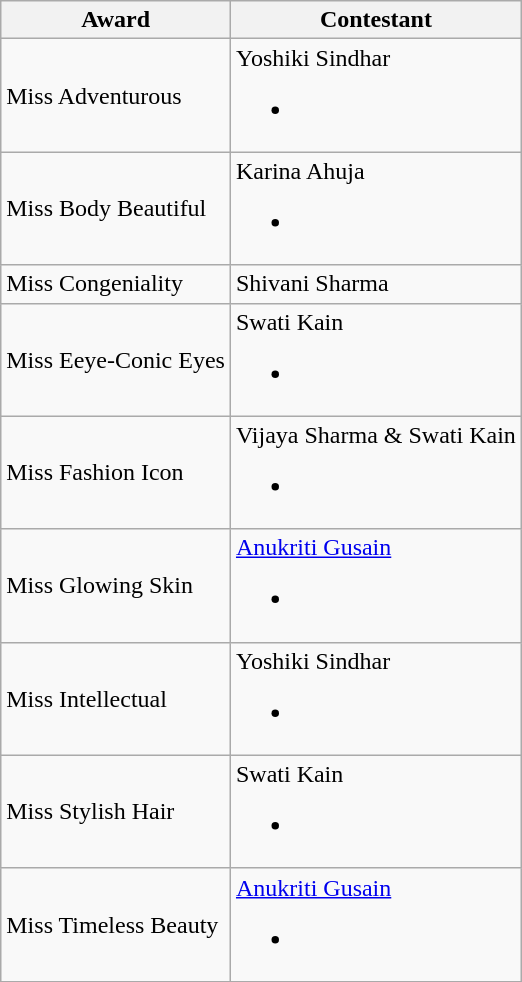<table class="wikitable">
<tr>
<th>Award</th>
<th>Contestant</th>
</tr>
<tr>
<td>Miss Adventurous</td>
<td>Yoshiki Sindhar<br><ul><li></li></ul></td>
</tr>
<tr>
<td>Miss Body Beautiful</td>
<td>Karina Ahuja<br><ul><li></li></ul></td>
</tr>
<tr>
<td>Miss Congeniality</td>
<td>Shivani Sharma</td>
</tr>
<tr>
<td>Miss Eeye-Conic Eyes</td>
<td>Swati Kain<br><ul><li></li></ul></td>
</tr>
<tr>
<td>Miss Fashion Icon</td>
<td>Vijaya Sharma & Swati Kain<br><ul><li></li></ul></td>
</tr>
<tr>
<td>Miss Glowing Skin</td>
<td><a href='#'>Anukriti Gusain</a><br><ul><li></li></ul></td>
</tr>
<tr>
<td>Miss Intellectual</td>
<td>Yoshiki Sindhar<br><ul><li></li></ul></td>
</tr>
<tr>
<td>Miss Stylish Hair</td>
<td>Swati Kain<br><ul><li></li></ul></td>
</tr>
<tr>
<td>Miss Timeless Beauty</td>
<td><a href='#'>Anukriti Gusain</a><br><ul><li></li></ul></td>
</tr>
</table>
